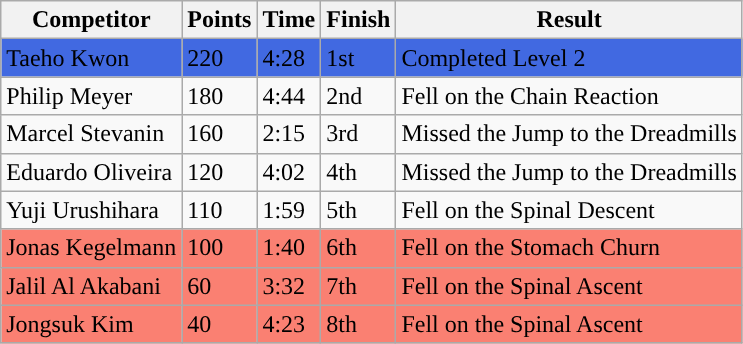<table class="wikitable sortable">
<tr>
<th>Competitor</th>
<th>Points</th>
<th>Time</th>
<th>Finish</th>
<th>Result</th>
</tr>
<tr style="background:royalblue;">
<td> Taeho Kwon</td>
<td>220</td>
<td>4:28</td>
<td>1st</td>
<td>Completed Level 2</td>
</tr>
<tr>
<td> Philip Meyer</td>
<td>180</td>
<td>4:44</td>
<td>2nd</td>
<td>Fell on the Chain Reaction</td>
</tr>
<tr>
<td> Marcel Stevanin</td>
<td>160</td>
<td>2:15</td>
<td>3rd</td>
<td>Missed the Jump to the Dreadmills</td>
</tr>
<tr>
<td> Eduardo Oliveira</td>
<td>120</td>
<td>4:02</td>
<td>4th</td>
<td>Missed the Jump to the Dreadmills</td>
</tr>
<tr>
<td> Yuji Urushihara</td>
<td>110</td>
<td>1:59</td>
<td>5th</td>
<td>Fell on the Spinal Descent</td>
</tr>
<tr style="background-color:#fa8072">
<td> Jonas Kegelmann</td>
<td>100</td>
<td>1:40</td>
<td>6th</td>
<td>Fell on the Stomach Churn</td>
</tr>
<tr style="background-color:#fa8072">
<td> Jalil Al Akabani</td>
<td>60</td>
<td>3:32</td>
<td>7th</td>
<td>Fell on the Spinal Ascent</td>
</tr>
<tr style="background-color:#fa8072">
<td> Jongsuk Kim</td>
<td>40</td>
<td>4:23</td>
<td>8th</td>
<td>Fell on the Spinal Ascent</td>
</tr>
</table>
